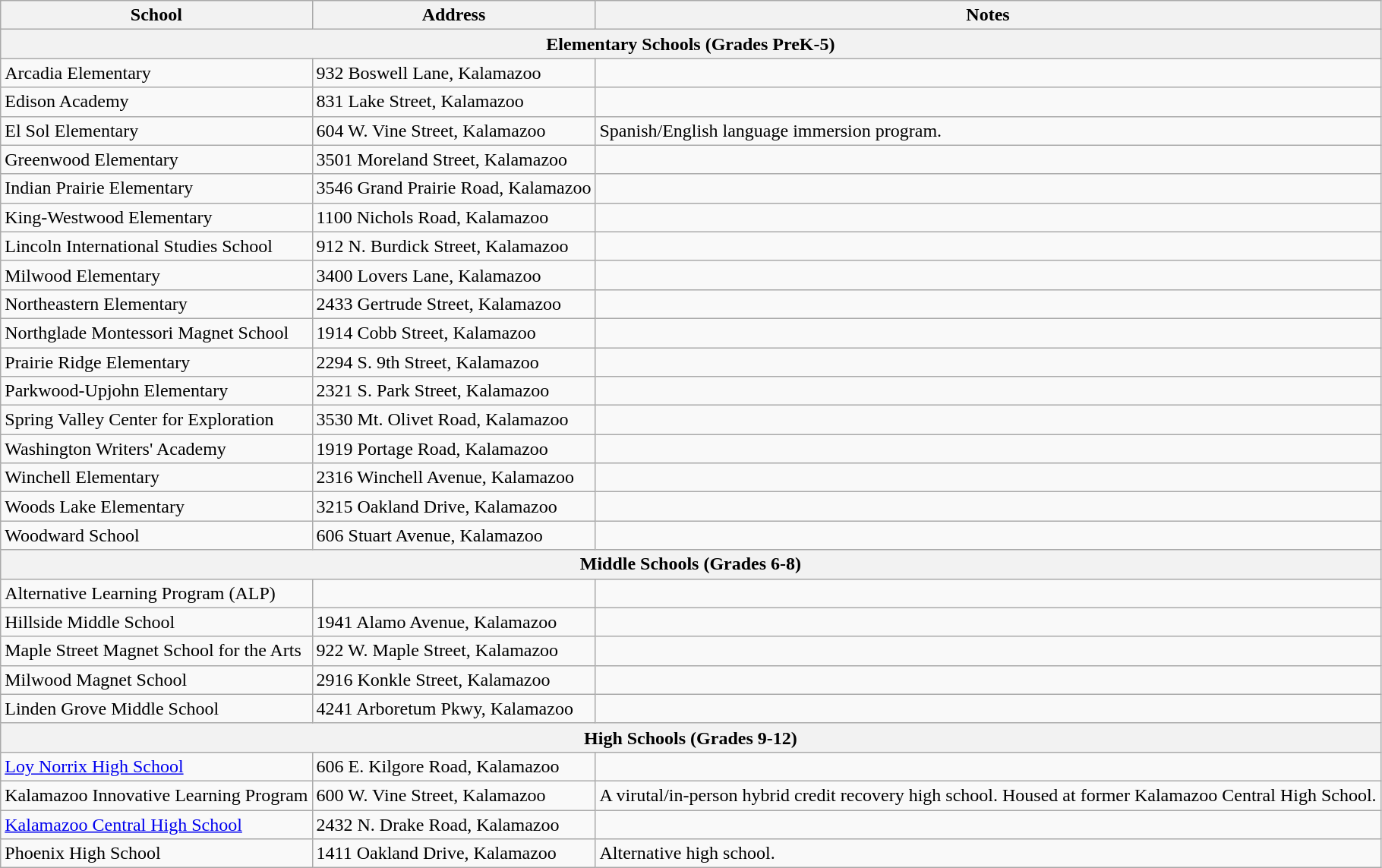<table class="wikitable sortable">
<tr>
<th>School</th>
<th>Address</th>
<th>Notes</th>
</tr>
<tr>
<th colspan="3">Elementary Schools (Grades PreK-5)</th>
</tr>
<tr>
<td>Arcadia Elementary</td>
<td>932 Boswell Lane, Kalamazoo</td>
<td></td>
</tr>
<tr>
<td>Edison Academy</td>
<td>831 Lake Street, Kalamazoo</td>
<td></td>
</tr>
<tr>
<td>El Sol Elementary</td>
<td>604 W. Vine Street, Kalamazoo</td>
<td>Spanish/English language immersion program.</td>
</tr>
<tr>
<td>Greenwood Elementary</td>
<td>3501 Moreland Street, Kalamazoo</td>
<td></td>
</tr>
<tr>
<td>Indian Prairie Elementary</td>
<td>3546 Grand Prairie Road, Kalamazoo</td>
<td></td>
</tr>
<tr>
<td>King-Westwood Elementary</td>
<td>1100 Nichols Road, Kalamazoo</td>
<td></td>
</tr>
<tr>
<td>Lincoln International Studies School</td>
<td>912 N. Burdick Street, Kalamazoo</td>
<td></td>
</tr>
<tr>
<td>Milwood Elementary</td>
<td>3400 Lovers Lane, Kalamazoo</td>
<td></td>
</tr>
<tr>
<td>Northeastern Elementary</td>
<td>2433 Gertrude Street, Kalamazoo</td>
<td></td>
</tr>
<tr>
<td>Northglade Montessori Magnet School</td>
<td>1914 Cobb Street, Kalamazoo</td>
<td></td>
</tr>
<tr>
<td>Prairie Ridge Elementary</td>
<td>2294 S. 9th Street, Kalamazoo</td>
<td></td>
</tr>
<tr>
<td>Parkwood-Upjohn Elementary</td>
<td>2321 S. Park Street, Kalamazoo</td>
<td></td>
</tr>
<tr>
<td>Spring Valley Center for Exploration</td>
<td>3530 Mt. Olivet Road, Kalamazoo</td>
<td></td>
</tr>
<tr>
<td>Washington Writers' Academy</td>
<td>1919 Portage Road, Kalamazoo</td>
<td></td>
</tr>
<tr>
<td>Winchell Elementary</td>
<td>2316 Winchell Avenue, Kalamazoo</td>
<td></td>
</tr>
<tr>
<td>Woods Lake Elementary</td>
<td>3215 Oakland Drive, Kalamazoo</td>
<td></td>
</tr>
<tr>
<td>Woodward School</td>
<td>606 Stuart Avenue, Kalamazoo</td>
<td></td>
</tr>
<tr>
<th colspan="3">Middle Schools (Grades 6-8)</th>
</tr>
<tr>
<td>Alternative Learning Program (ALP)</td>
<td></td>
<td></td>
</tr>
<tr>
<td>Hillside Middle School</td>
<td>1941 Alamo Avenue, Kalamazoo</td>
<td></td>
</tr>
<tr>
<td>Maple Street Magnet School for the Arts</td>
<td>922 W. Maple Street, Kalamazoo</td>
<td></td>
</tr>
<tr>
<td>Milwood Magnet School</td>
<td>2916 Konkle Street, Kalamazoo</td>
<td></td>
</tr>
<tr>
<td>Linden Grove Middle School</td>
<td>4241 Arboretum Pkwy, Kalamazoo</td>
<td></td>
</tr>
<tr>
<th colspan="3">High Schools (Grades 9-12)</th>
</tr>
<tr>
<td><a href='#'>Loy Norrix High School</a></td>
<td>606 E. Kilgore Road, Kalamazoo</td>
<td></td>
</tr>
<tr>
<td>Kalamazoo Innovative Learning Program</td>
<td>600 W. Vine Street, Kalamazoo</td>
<td>A virutal/in-person hybrid credit recovery high school. Housed at former Kalamazoo Central High School.</td>
</tr>
<tr>
<td><a href='#'>Kalamazoo Central High School</a></td>
<td>2432 N. Drake Road, Kalamazoo</td>
<td></td>
</tr>
<tr>
<td>Phoenix High School</td>
<td>1411 Oakland Drive, Kalamazoo</td>
<td>Alternative high school.</td>
</tr>
</table>
